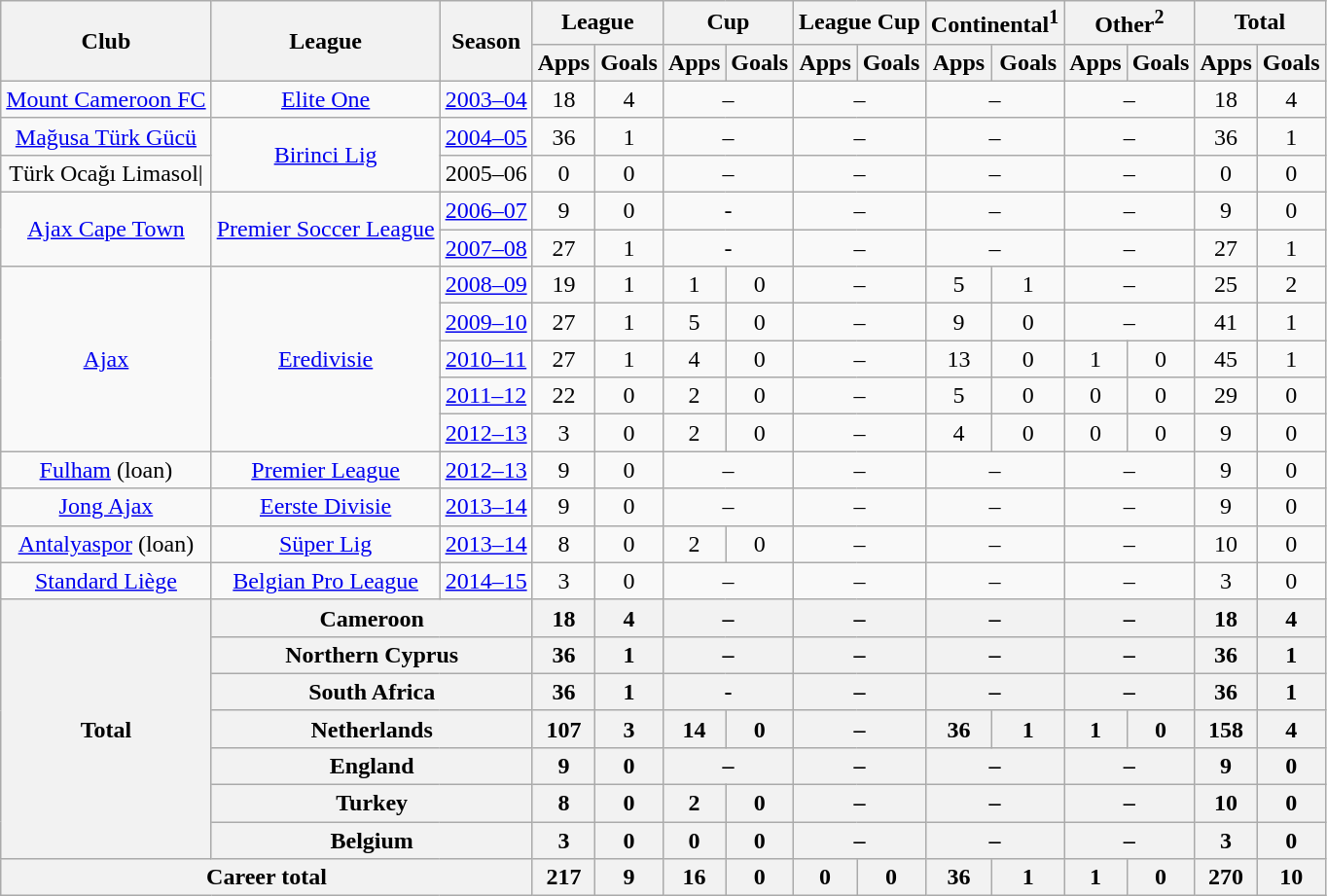<table class="wikitable" style="text-align:center">
<tr>
<th rowspan="2">Club</th>
<th rowspan="2">League</th>
<th rowspan="2">Season</th>
<th colspan="2">League</th>
<th colspan="2">Cup</th>
<th colspan="2">League Cup</th>
<th colspan="2">Continental<sup>1</sup></th>
<th colspan="2">Other<sup>2</sup></th>
<th colspan="2">Total</th>
</tr>
<tr>
<th>Apps</th>
<th>Goals</th>
<th>Apps</th>
<th>Goals</th>
<th>Apps</th>
<th>Goals</th>
<th>Apps</th>
<th>Goals</th>
<th>Apps</th>
<th>Goals</th>
<th>Apps</th>
<th>Goals</th>
</tr>
<tr>
<td rowspan="1"><a href='#'>Mount Cameroon FC</a></td>
<td rowspan="1"><a href='#'>Elite One</a></td>
<td><a href='#'>2003–04</a></td>
<td>18</td>
<td>4</td>
<td colspan="2">–</td>
<td colspan="2">–</td>
<td colspan="2">–</td>
<td colspan="2">–</td>
<td>18</td>
<td>4</td>
</tr>
<tr>
<td rowspan="1"><a href='#'>Mağusa Türk Gücü</a></td>
<td rowspan="2"><a href='#'>Birinci Lig</a></td>
<td><a href='#'>2004–05</a></td>
<td>36</td>
<td>1</td>
<td colspan="2">–</td>
<td colspan="2">–</td>
<td colspan="2">–</td>
<td colspan="2">–</td>
<td>36</td>
<td>1</td>
</tr>
<tr>
<td rowspan="1">Türk Ocağı Limasol|</td>
<td>2005–06</td>
<td>0</td>
<td>0</td>
<td colspan="2">–</td>
<td colspan="2">–</td>
<td colspan="2">–</td>
<td colspan="2">–</td>
<td>0</td>
<td>0</td>
</tr>
<tr>
<td rowspan="2"><a href='#'>Ajax Cape Town</a></td>
<td rowspan="2"><a href='#'>Premier Soccer League</a></td>
<td><a href='#'>2006–07</a></td>
<td>9</td>
<td>0</td>
<td colspan="2">-</td>
<td colspan="2">–</td>
<td colspan="2">–</td>
<td colspan="2">–</td>
<td>9</td>
<td>0</td>
</tr>
<tr>
<td><a href='#'>2007–08</a></td>
<td>27</td>
<td>1</td>
<td colspan="2">-</td>
<td colspan="2">–</td>
<td colspan="2">–</td>
<td colspan="2">–</td>
<td>27</td>
<td>1</td>
</tr>
<tr>
<td rowspan="5"><a href='#'>Ajax</a></td>
<td rowspan="5"><a href='#'>Eredivisie</a></td>
<td><a href='#'>2008–09</a></td>
<td>19</td>
<td>1</td>
<td>1</td>
<td>0</td>
<td colspan="2">–</td>
<td>5</td>
<td>1</td>
<td colspan="2">–</td>
<td>25</td>
<td>2</td>
</tr>
<tr>
<td><a href='#'>2009–10</a></td>
<td>27</td>
<td>1</td>
<td>5</td>
<td>0</td>
<td colspan="2">–</td>
<td>9</td>
<td>0</td>
<td colspan="2">–</td>
<td>41</td>
<td>1</td>
</tr>
<tr>
<td><a href='#'>2010–11</a></td>
<td>27</td>
<td>1</td>
<td>4</td>
<td>0</td>
<td colspan="2">–</td>
<td>13</td>
<td>0</td>
<td>1</td>
<td>0</td>
<td>45</td>
<td>1</td>
</tr>
<tr>
<td><a href='#'>2011–12</a></td>
<td>22</td>
<td>0</td>
<td>2</td>
<td>0</td>
<td colspan="2">–</td>
<td>5</td>
<td>0</td>
<td>0</td>
<td>0</td>
<td>29</td>
<td>0</td>
</tr>
<tr>
<td><a href='#'>2012–13</a></td>
<td>3</td>
<td>0</td>
<td>2</td>
<td>0</td>
<td colspan="2">–</td>
<td>4</td>
<td>0</td>
<td>0</td>
<td>0</td>
<td>9</td>
<td>0</td>
</tr>
<tr>
<td rowspan="1"><a href='#'>Fulham</a> (loan)</td>
<td rowspan="1"><a href='#'>Premier League</a></td>
<td><a href='#'>2012–13</a></td>
<td>9</td>
<td>0</td>
<td colspan="2">–</td>
<td colspan="2">–</td>
<td colspan="2">–</td>
<td colspan="2">–</td>
<td>9</td>
<td>0</td>
</tr>
<tr>
<td rowspan="1"><a href='#'>Jong Ajax</a></td>
<td rowspan="1"><a href='#'>Eerste Divisie</a></td>
<td><a href='#'>2013–14</a></td>
<td>9</td>
<td>0</td>
<td colspan="2">–</td>
<td colspan="2">–</td>
<td colspan="2">–</td>
<td colspan="2">–</td>
<td>9</td>
<td>0</td>
</tr>
<tr>
<td rowspan="1"><a href='#'>Antalyaspor</a> (loan)</td>
<td rowspan="1"><a href='#'>Süper Lig</a></td>
<td><a href='#'>2013–14</a></td>
<td>8</td>
<td>0</td>
<td>2</td>
<td>0</td>
<td colspan="2">–</td>
<td colspan="2">–</td>
<td colspan="2">–</td>
<td>10</td>
<td>0</td>
</tr>
<tr>
<td rowspan="1"><a href='#'>Standard Liège</a></td>
<td rowspan="1"><a href='#'>Belgian Pro League</a></td>
<td><a href='#'>2014–15</a></td>
<td>3</td>
<td>0</td>
<td colspan="2">–</td>
<td colspan="2">–</td>
<td colspan="2">–</td>
<td colspan="2">–</td>
<td>3</td>
<td>0</td>
</tr>
<tr>
<th rowspan=7>Total</th>
<th colspan=2>Cameroon</th>
<th>18</th>
<th>4</th>
<th colspan="2">–</th>
<th colspan="2">–</th>
<th colspan="2">–</th>
<th colspan="2">–</th>
<th>18</th>
<th>4</th>
</tr>
<tr>
<th colspan=2>Northern Cyprus</th>
<th>36</th>
<th>1</th>
<th colspan="2">–</th>
<th colspan="2">–</th>
<th colspan="2">–</th>
<th colspan="2">–</th>
<th>36</th>
<th>1</th>
</tr>
<tr>
<th colspan=2>South Africa</th>
<th>36</th>
<th>1</th>
<th colspan="2">-</th>
<th colspan="2">–</th>
<th colspan="2">–</th>
<th colspan="2">–</th>
<th>36</th>
<th>1</th>
</tr>
<tr>
<th colspan=2>Netherlands</th>
<th>107</th>
<th>3</th>
<th>14</th>
<th>0</th>
<th colspan="2">–</th>
<th>36</th>
<th>1</th>
<th>1</th>
<th>0</th>
<th>158</th>
<th>4</th>
</tr>
<tr>
<th colspan=2>England</th>
<th>9</th>
<th>0</th>
<th colspan="2">–</th>
<th colspan="2">–</th>
<th colspan="2">–</th>
<th colspan="2">–</th>
<th>9</th>
<th>0</th>
</tr>
<tr>
<th colspan=2>Turkey</th>
<th>8</th>
<th>0</th>
<th>2</th>
<th>0</th>
<th colspan="2">–</th>
<th colspan="2">–</th>
<th colspan="2">–</th>
<th>10</th>
<th>0</th>
</tr>
<tr>
<th colspan=2>Belgium</th>
<th>3</th>
<th>0</th>
<th>0</th>
<th>0</th>
<th colspan="2">–</th>
<th colspan="2">–</th>
<th colspan="2">–</th>
<th>3</th>
<th>0</th>
</tr>
<tr>
<th colspan=3>Career total</th>
<th>217</th>
<th>9</th>
<th>16</th>
<th>0</th>
<th>0</th>
<th>0</th>
<th>36</th>
<th>1</th>
<th>1</th>
<th>0</th>
<th>270</th>
<th>10</th>
</tr>
</table>
